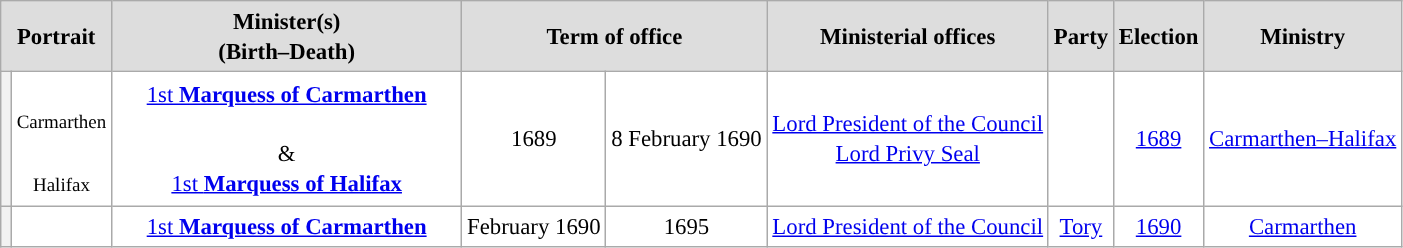<table class="wikitable" style="background:white; text-align:center; font-size:95%; line-height:130%">
<tr>
<th style="background:#ddd" colspan=2>Portrait</th>
<th style="background:#ddd" width=25%>Minister(s)<br>(Birth–Death)</th>
<th style="background:#ddd" colspan=2>Term of office</th>
<th style="background:#ddd">Ministerial offices</th>
<th style="background:#ddd">Party</th>
<th style="background:#ddd">Election</th>
<th style="background:#ddd">Ministry</th>
</tr>
<tr>
<th></th>
<td><br><small>Carmarthen</small><br><br><small>Halifax</small></td>
<td><a href='#'>1st <strong>Marquess of Carmarthen</strong></a><br><br>&<br><a href='#'>1st <strong>Marquess of Halifax</strong></a><br></td>
<td>1689</td>
<td>8 February 1690</td>
<td><a href='#'>Lord President of the Council</a><br><a href='#'>Lord Privy Seal</a></td>
<td></td>
<td><a href='#'>1689</a></td>
<td><a href='#'>Carmarthen–Halifax</a></td>
</tr>
<tr>
<th rowspan=2 style="background-color: "></th>
<td rowspan=2></td>
<td rowspan=2><a href='#'>1st <strong>Marquess of Carmarthen</strong></a><br></td>
<td rowspan=2>February 1690</td>
<td rowspan=2>1695</td>
<td rowspan=2><a href='#'>Lord President of the Council</a></td>
<td rowspan=2 ><a href='#'>Tory</a></td>
<td><a href='#'>1690</a></td>
<td rowspan=2 ><a href='#'>Carmarthen</a></td>
</tr>
</table>
